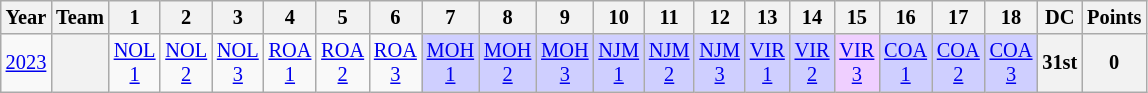<table class="wikitable" style="text-align:center; font-size:85%;">
<tr>
<th>Year</th>
<th>Team</th>
<th>1</th>
<th>2</th>
<th>3</th>
<th>4</th>
<th>5</th>
<th>6</th>
<th>7</th>
<th>8</th>
<th>9</th>
<th>10</th>
<th>11</th>
<th>12</th>
<th>13</th>
<th>14</th>
<th>15</th>
<th>16</th>
<th>17</th>
<th>18</th>
<th>DC</th>
<th>Points</th>
</tr>
<tr>
<td><a href='#'>2023</a></td>
<th></th>
<td><a href='#'>NOL<br>1</a></td>
<td><a href='#'>NOL<br>2</a></td>
<td><a href='#'>NOL<br>3</a></td>
<td><a href='#'>ROA<br>1</a></td>
<td><a href='#'>ROA<br>2</a></td>
<td><a href='#'>ROA<br>3</a></td>
<td style="background:#CFCFFF;"><a href='#'>MOH<br>1</a><br></td>
<td style="background:#CFCFFF;"><a href='#'>MOH<br>2</a><br></td>
<td style="background:#CFCFFF;"><a href='#'>MOH<br>3</a><br></td>
<td style="background:#CFCFFF;"><a href='#'>NJM<br>1</a><br></td>
<td style="background:#CFCFFF;"><a href='#'>NJM<br>2</a><br></td>
<td style="background:#CFCFFF;"><a href='#'>NJM<br>3</a><br></td>
<td style="background:#CFCFFF;"><a href='#'>VIR<br>1</a><br></td>
<td style="background:#CFCFFF;"><a href='#'>VIR<br>2</a><br></td>
<td style="background:#EFCFFF;"><a href='#'>VIR<br>3</a><br></td>
<td style="background:#CFCFFF;"><a href='#'>COA<br>1</a><br></td>
<td style="background:#CFCFFF;"><a href='#'>COA<br>2</a><br></td>
<td style="background:#CFCFFF;"><a href='#'>COA<br>3</a><br></td>
<th>31st</th>
<th>0</th>
</tr>
</table>
